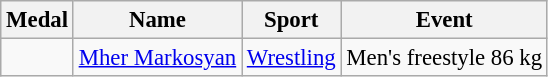<table class="wikitable sortable" style="font-size: 95%;">
<tr>
<th>Medal</th>
<th>Name</th>
<th>Sport</th>
<th>Event</th>
</tr>
<tr>
<td></td>
<td><a href='#'>Mher Markosyan</a></td>
<td><a href='#'>Wrestling</a></td>
<td>Men's freestyle 86 kg</td>
</tr>
</table>
